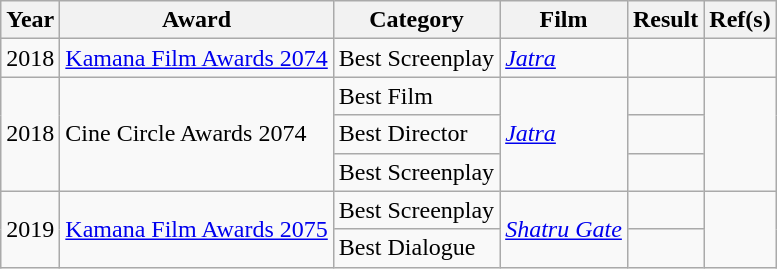<table class="wikitable">
<tr>
<th>Year</th>
<th>Award</th>
<th>Category</th>
<th>Film</th>
<th>Result</th>
<th>Ref(s)</th>
</tr>
<tr>
<td>2018</td>
<td><a href='#'>Kamana Film Awards 2074</a></td>
<td>Best Screenplay</td>
<td><a href='#'><em>Jatra</em></a></td>
<td></td>
<td></td>
</tr>
<tr>
<td rowspan="3">2018</td>
<td rowspan="3">Cine Circle Awards 2074</td>
<td>Best Film</td>
<td rowspan="3"><a href='#'><em>Jatra</em></a></td>
<td></td>
<td rowspan="3"></td>
</tr>
<tr>
<td>Best Director</td>
<td></td>
</tr>
<tr>
<td>Best Screenplay</td>
<td></td>
</tr>
<tr>
<td rowspan="2">2019</td>
<td rowspan="2"><a href='#'>Kamana Film Awards 2075</a></td>
<td>Best Screenplay</td>
<td rowspan="2"><em><a href='#'>Shatru Gate</a></em></td>
<td></td>
<td rowspan="2"></td>
</tr>
<tr>
<td>Best Dialogue</td>
<td></td>
</tr>
</table>
